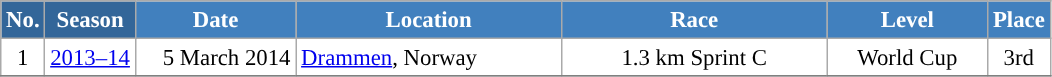<table class="wikitable sortable" style="font-size:95%; text-align:center; border:grey solid 1px; border-collapse:collapse; background:#ffffff;">
<tr style="background:#efefef;">
<th style="background-color:#369; color:white;">No.</th>
<th style="background-color:#369; color:white;">Season</th>
<th style="background-color:#4180be; color:white; width:100px;">Date</th>
<th style="background-color:#4180be; color:white; width:170px;">Location</th>
<th style="background-color:#4180be; color:white; width:170px;">Race</th>
<th style="background-color:#4180be; color:white; width:100px;">Level</th>
<th style="background-color:#4180be; color:white;">Place</th>
</tr>
<tr>
<td align=center>1</td>
<td rowspan=1 align=center><a href='#'>2013–14</a></td>
<td align=right>5 March 2014</td>
<td align=left> <a href='#'>Drammen</a>, Norway</td>
<td>1.3 km Sprint C</td>
<td>World Cup</td>
<td>3rd</td>
</tr>
<tr>
</tr>
</table>
